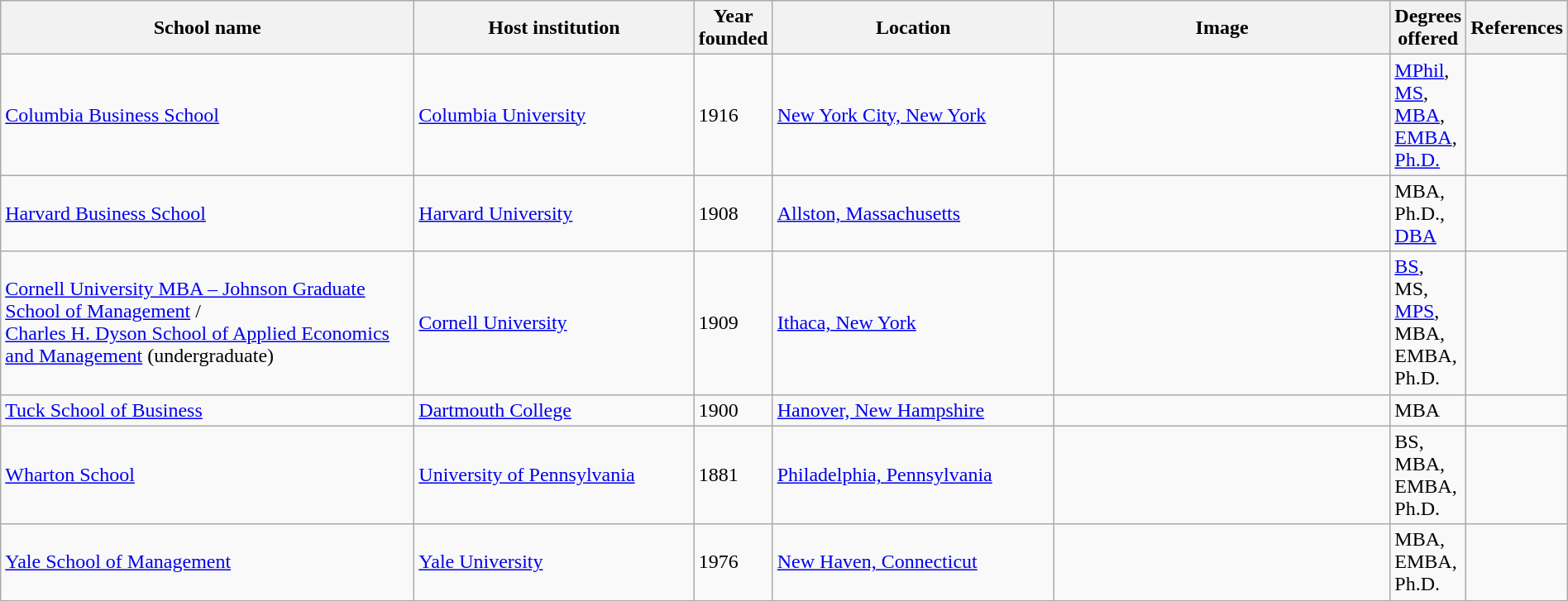<table class="wikitable sortable" style="width:100%">
<tr>
<th style="width:30%;">School name</th>
<th style="width:20%;">Host institution</th>
<th style="width:5%;">Year founded</th>
<th style="width:20%;">Location</th>
<th style="width:30%;" class="unsortable">Image</th>
<th style="width:*;" class="unsortable">Degrees offered</th>
<th>References</th>
</tr>
<tr>
<td><a href='#'>Columbia Business School</a></td>
<td><a href='#'>Columbia University</a></td>
<td>1916</td>
<td><a href='#'>New York City, New York</a></td>
<td></td>
<td><a href='#'>MPhil</a>, <a href='#'>MS</a>, <a href='#'>MBA</a>, <a href='#'>EMBA</a>, <a href='#'>Ph.D.</a></td>
<td></td>
</tr>
<tr>
<td><a href='#'>Harvard Business School</a></td>
<td><a href='#'>Harvard University</a></td>
<td>1908</td>
<td><a href='#'>Allston, Massachusetts</a></td>
<td></td>
<td>MBA, Ph.D., <a href='#'>DBA</a></td>
<td></td>
</tr>
<tr>
<td><a href='#'>Cornell University MBA – Johnson Graduate School of Management</a> / <br><a href='#'>Charles H. Dyson School of Applied Economics and Management</a> (undergraduate)</td>
<td><a href='#'>Cornell University</a></td>
<td>1909</td>
<td><a href='#'>Ithaca, New York</a></td>
<td></td>
<td><a href='#'>BS</a>, MS, <a href='#'>MPS</a>, MBA, EMBA, Ph.D.</td>
<td></td>
</tr>
<tr>
<td><a href='#'>Tuck School of Business</a></td>
<td><a href='#'>Dartmouth College</a></td>
<td>1900</td>
<td><a href='#'>Hanover, New Hampshire</a></td>
<td></td>
<td>MBA</td>
<td></td>
</tr>
<tr>
<td><a href='#'>Wharton School</a></td>
<td><a href='#'>University of Pennsylvania</a></td>
<td>1881</td>
<td><a href='#'>Philadelphia, Pennsylvania</a></td>
<td></td>
<td>BS, MBA, EMBA, Ph.D.</td>
<td></td>
</tr>
<tr>
<td><a href='#'>Yale School of Management</a></td>
<td><a href='#'>Yale University</a></td>
<td>1976</td>
<td><a href='#'>New Haven, Connecticut</a></td>
<td></td>
<td>MBA, EMBA, Ph.D.</td>
<td></td>
</tr>
</table>
